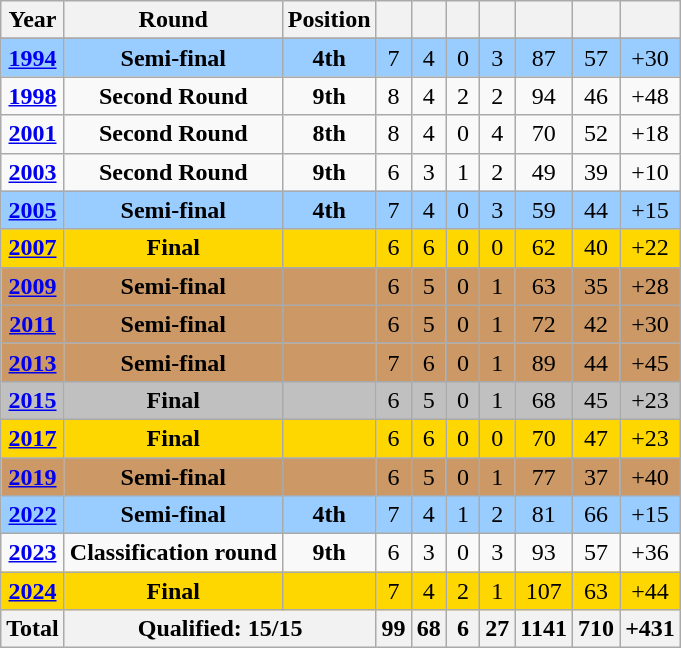<table class="wikitable" style="text-align: center;">
<tr>
<th>Year</th>
<th>Round</th>
<th>Position</th>
<th width="15"></th>
<th width="15"></th>
<th width="15"></th>
<th width="15"></th>
<th></th>
<th></th>
<th></th>
</tr>
<tr>
</tr>
<tr style="background:#9acdff;">
<td> <strong><a href='#'>1994</a></strong></td>
<td><strong>Semi-final</strong></td>
<td><strong>4th</strong></td>
<td>7</td>
<td>4</td>
<td>0</td>
<td>3</td>
<td>87</td>
<td>57</td>
<td>+30</td>
</tr>
<tr>
<td> <strong><a href='#'>1998</a></strong></td>
<td><strong>Second Round</strong></td>
<td><strong>9th</strong></td>
<td>8</td>
<td>4</td>
<td>2</td>
<td>2</td>
<td>94</td>
<td>46</td>
<td>+48</td>
</tr>
<tr>
<td> <strong><a href='#'>2001</a></strong></td>
<td><strong>Second Round</strong></td>
<td><strong>8th</strong></td>
<td>8</td>
<td>4</td>
<td>0</td>
<td>4</td>
<td>70</td>
<td>52</td>
<td>+18</td>
</tr>
<tr>
<td> <strong><a href='#'>2003</a></strong></td>
<td><strong>Second Round</strong></td>
<td><strong>9th</strong></td>
<td>6</td>
<td>3</td>
<td>1</td>
<td>2</td>
<td>49</td>
<td>39</td>
<td>+10</td>
</tr>
<tr style="background:#9acdff;">
<td> <strong><a href='#'>2005</a></strong></td>
<td><strong>Semi-final</strong></td>
<td><strong>4th</strong></td>
<td>7</td>
<td>4</td>
<td>0</td>
<td>3</td>
<td>59</td>
<td>44</td>
<td>+15</td>
</tr>
<tr style="background:gold;">
<td> <strong><a href='#'>2007</a></strong></td>
<td><strong>Final</strong></td>
<td></td>
<td>6</td>
<td>6</td>
<td>0</td>
<td>0</td>
<td>62</td>
<td>40</td>
<td>+22</td>
</tr>
<tr style="background:#c96;">
<td> <strong><a href='#'>2009</a></strong></td>
<td><strong>Semi-final</strong></td>
<td></td>
<td>6</td>
<td>5</td>
<td>0</td>
<td>1</td>
<td>63</td>
<td>35</td>
<td>+28</td>
</tr>
<tr style="background:#c96;">
<td> <strong><a href='#'>2011</a></strong></td>
<td><strong>Semi-final</strong></td>
<td></td>
<td>6</td>
<td>5</td>
<td>0</td>
<td>1</td>
<td>72</td>
<td>42</td>
<td>+30</td>
</tr>
<tr style="background:#c96;">
<td> <strong><a href='#'>2013</a></strong></td>
<td><strong>Semi-final</strong></td>
<td></td>
<td>7</td>
<td>6</td>
<td>0</td>
<td>1</td>
<td>89</td>
<td>44</td>
<td>+45</td>
</tr>
<tr style="background:silver;">
<td> <strong><a href='#'>2015</a></strong></td>
<td><strong>Final</strong></td>
<td></td>
<td>6</td>
<td>5</td>
<td>0</td>
<td>1</td>
<td>68</td>
<td>45</td>
<td>+23</td>
</tr>
<tr style="background:gold;">
<td> <strong><a href='#'>2017</a></strong></td>
<td><strong>Final</strong></td>
<td></td>
<td>6</td>
<td>6</td>
<td>0</td>
<td>0</td>
<td>70</td>
<td>47</td>
<td>+23</td>
</tr>
<tr style="background:#c96;">
<td> <strong><a href='#'>2019</a></strong></td>
<td><strong>Semi-final</strong></td>
<td></td>
<td>6</td>
<td>5</td>
<td>0</td>
<td>1</td>
<td>77</td>
<td>37</td>
<td>+40</td>
</tr>
<tr style="background:#9acdff;">
<td> <strong><a href='#'>2022</a></strong></td>
<td><strong>Semi-final</strong></td>
<td><strong>4th</strong></td>
<td>7</td>
<td>4</td>
<td>1</td>
<td>2</td>
<td>81</td>
<td>66</td>
<td>+15</td>
</tr>
<tr>
<td> <strong><a href='#'>2023</a></strong></td>
<td><strong>Classification round</strong></td>
<td><strong>9th</strong></td>
<td>6</td>
<td>3</td>
<td>0</td>
<td>3</td>
<td>93</td>
<td>57</td>
<td>+36</td>
</tr>
<tr style="background:gold;">
<td> <strong><a href='#'>2024</a></strong></td>
<td><strong>Final</strong></td>
<td></td>
<td>7</td>
<td>4</td>
<td>2</td>
<td>1</td>
<td>107</td>
<td>63</td>
<td>+44</td>
</tr>
<tr>
<th>Total</th>
<th colspan="2">Qualified: 15/15</th>
<th>99</th>
<th>68</th>
<th>6</th>
<th>27</th>
<th>1141</th>
<th>710</th>
<th>+431</th>
</tr>
</table>
